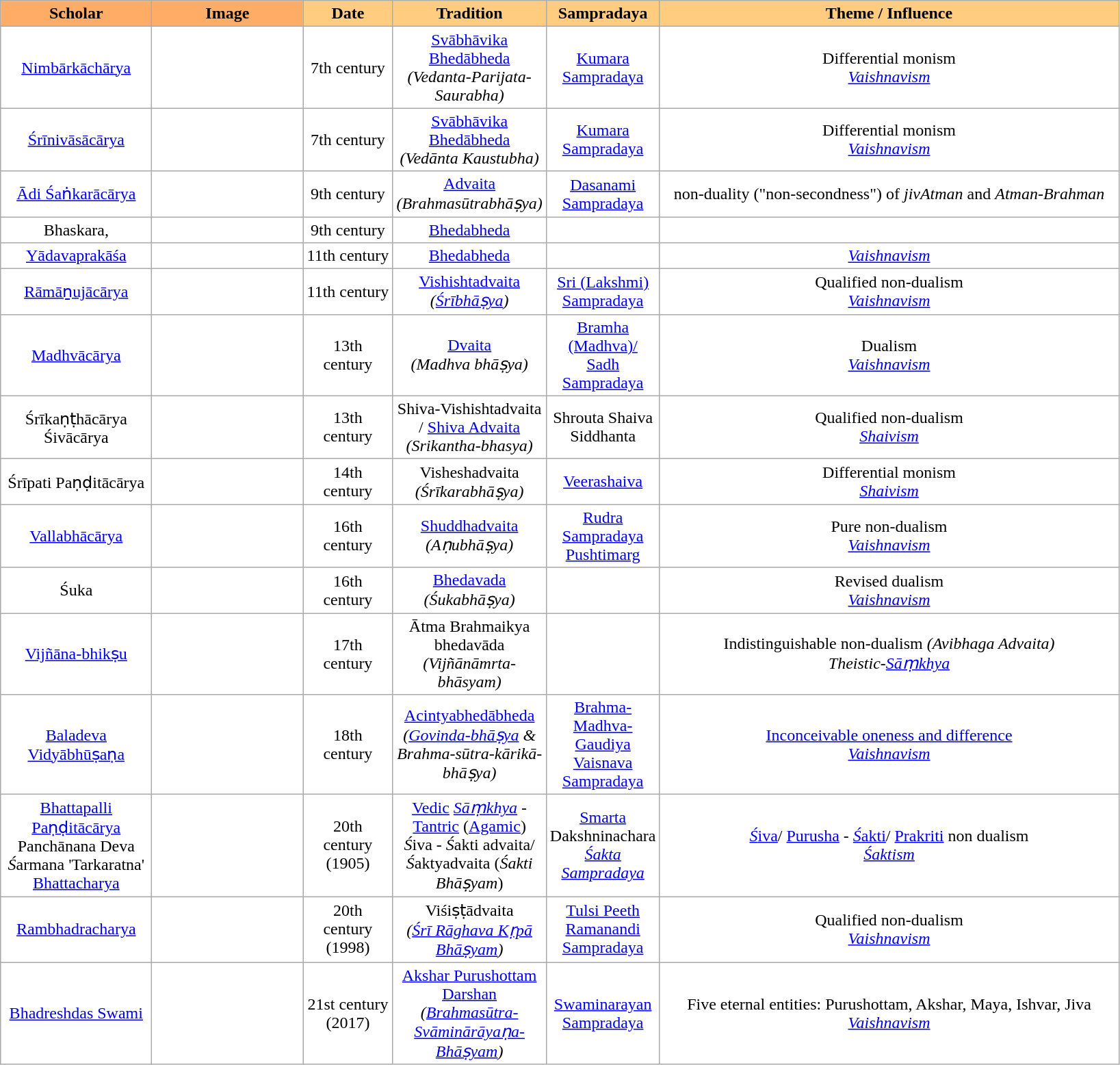<table class="wikitable sortable" align="center" style=" background: transparent; ">
<tr style="text-align: center;">
<th width=140px style="background: #ffad66;">Scholar</th>
<th width=140px style="background: #ffad66;">Image</th>
<th width=80px style="background: #ffcc80;">Date</th>
<th width=100px style="background: #ffcc80;">Tradition</th>
<th width=100px style="background: #ffcc80;">Sampradaya</th>
<th width= 440px style="background: #ffcc80;">Theme / Influence</th>
</tr>
<tr style="text-align: center;">
<td width=140px><a href='#'>Nimbārkāchārya</a></td>
<td width=140px></td>
<td width=80px>7th century</td>
<td width=100px><a href='#'>Svābhāvika Bhedābheda</a><br><em>(Vedanta-Parijata-Saurabha)</em></td>
<td width=100px><a href='#'>Kumara Sampradaya</a></td>
<td width= 440px>Differential monism<br><em><a href='#'>Vaishnavism</a></em></td>
</tr>
<tr style="text-align: center;">
<td width=140px><a href='#'>Śrīnivāsācārya</a></td>
<td width=140px></td>
<td width=80px>7th century</td>
<td width=100px><a href='#'>Svābhāvika Bhedābheda</a><br><em>(Vedānta Kaustubha)</em></td>
<td width=100px><a href='#'>Kumara Sampradaya</a></td>
<td width= 440px>Differential monism<br><em><a href='#'>Vaishnavism</a></em></td>
</tr>
<tr style="text-align: center;">
<td width=140px><a href='#'>Ādi Śaṅkarācārya</a></td>
<td width=140px></td>
<td width=80px>9th century</td>
<td width=100px><a href='#'>Advaita</a><br><em>(Brahmasūtrabhāṣya)</em></td>
<td width=100px><a href='#'>Dasanami Sampradaya</a></td>
<td width= 440px>non-duality ("non-secondness") of <em>jivAtman</em> and <em>Atman-Brahman</em></td>
</tr>
<tr style="text-align: center;">
<td width=140px>Bhaskara,</td>
<td width=140px></td>
<td width=80px>9th century</td>
<td width=100px><a href='#'>Bhedabheda</a></td>
<td width=100px></td>
<td width= 140px></td>
</tr>
<tr style="text-align: center;">
<td width=140px><a href='#'>Yādavaprakāśa</a></td>
<td width=140px></td>
<td width=80px>11th century</td>
<td width=100px><a href='#'>Bhedabheda</a></td>
<td width=100px></td>
<td width= 140px><em><a href='#'>Vaishnavism</a></em></td>
</tr>
<tr style="text-align: center;">
<td width=140px><a href='#'>Rāmāṉujācārya</a></td>
<td width=140px></td>
<td width=80px>11th century</td>
<td width=100px><a href='#'>Vishishtadvaita</a><br><em>(<a href='#'>Śrībhāṣya</a>)</em></td>
<td width=100px><a href='#'>Sri (Lakshmi) Sampradaya</a></td>
<td width= 440px>Qualified non-dualism<br><em><a href='#'>Vaishnavism</a></em></td>
</tr>
<tr style="text-align: center;">
<td width=140px><a href='#'>Madhvācārya</a></td>
<td width=140px></td>
<td width=80px>13th century</td>
<td width=100px><a href='#'>Dvaita</a><br><em>(Madhva bhāṣya)</em></td>
<td width=100px><a href='#'>Bramha (Madhva)/ Sadh Sampradaya</a></td>
<td width= 440px>Dualism<br><em><a href='#'>Vaishnavism</a></em></td>
</tr>
<tr style="text-align: center;">
<td width="140px">Śrīkaṇṭhācārya Śivācārya</td>
<td width=140px></td>
<td width="80px">13th century</td>
<td width="100px">Shiva-Vishishtadvaita / <a href='#'>Shiva Advaita</a><br><em>(Srikantha-bhasya)</em></td>
<td width="100px">Shrouta Shaiva Siddhanta</td>
<td width="440px">Qualified non-dualism<br><em><a href='#'>Shaivism</a></em></td>
</tr>
<tr style="text-align: center;">
<td width=140px>Śrīpati Paṇḍitācārya</td>
<td width=140px></td>
<td width=80px>14th century</td>
<td width=100px>Visheshadvaita<br><em>(Śrīkarabhāṣya)</em></td>
<td width=100px><a href='#'>Veerashaiva</a></td>
<td width= 140px>Differential monism<br><em><a href='#'>Shaivism</a></em></td>
</tr>
<tr style="text-align: center;">
<td width=140px><a href='#'>Vallabhācārya</a></td>
<td width=140px></td>
<td width=80px>16th century</td>
<td width=100px><a href='#'>Shuddhadvaita</a><br><em>(Aṇubhāṣya)</em></td>
<td width=100px><a href='#'>Rudra Sampradaya</a><br><a href='#'>Pushtimarg</a></td>
<td width= 440px>Pure non-dualism<br><em><a href='#'>Vaishnavism</a></em></td>
</tr>
<tr style="text-align: center;">
<td width=140px>Śuka</td>
<td width=140px></td>
<td width=80px>16th century</td>
<td width=100px><a href='#'>Bhedavada</a><br><em>(Śukabhāṣya)</em></td>
<td width=100px></td>
<td width= 440px>Revised dualism<br><em><a href='#'>Vaishnavism</a></em></td>
</tr>
<tr style="text-align: center;">
<td width=140px><a href='#'>Vijñāna-bhikṣu</a></td>
<td width=140px></td>
<td width=80px>17th century</td>
<td width=100px>Ātma Brahmaikya bhedavāda<br><em>(Vijñānāmrta-bhāsyam)</em></td>
<td width=100px></td>
<td width= 440px>Indistinguishable non-dualism <em>(Avibhaga Advaita)</em><br><em>Theistic-<a href='#'>Sāṃkhya</a></em></td>
</tr>
<tr style="text-align: center;">
<td><a href='#'>Baladeva Vidyābhūṣaṇa</a></td>
<td width=140px></td>
<td width=80px>18th century</td>
<td width=100px><a href='#'>Acintyabhedābheda</a><br><em>(<a href='#'>Govinda-bhāṣya</a> & Brahma-sūtra-kārikā-bhāṣya)</em></td>
<td width=100px><a href='#'>Brahma-Madhva-Gaudiya Vaisnava Sampradaya</a></td>
<td width=440px><a href='#'>Inconceivable oneness and difference</a><br><em><a href='#'>Vaishnavism</a></em></td>
</tr>
<tr style="text-align: center;">
<td><a href='#'>Bhattapalli</a><br><a href='#'>Paṇḍit</a><a href='#'>ācārya</a> Panchānana Deva <em>Ś</em>armana 'Tarkaratna' <a href='#'>Bhattacharya</a></td>
<td width=100px><br></td>
<td>20th century (1905)</td>
<td><a href='#'>Vedic</a> <a href='#'><em>Sāṃkhya</em></a> - <a href='#'>Tantric</a> (<a href='#'>Agamic</a>)<br><em>Ś</em>iva - <em>Ś</em>akti advaita/ <em>Ś</em>aktyadvaita
(<em>Śakti</em> <em>Bhāṣyam</em>)</td>
<td><a href='#'>Smarta</a> Dakshninachara<br><em><a href='#'>Śakta Sampradaya</a></em></td>
<td><a href='#'><em>Ś</em>iva</a>/ <a href='#'>Purusha</a> - <a href='#'><em>Ś</em>akti</a>/ <a href='#'>Prakriti</a>  non dualism<br><em><a href='#'>Śaktism</a></em></td>
</tr>
<tr style="text-align: center;">
<td><a href='#'>Rambhadracharya</a></td>
<td width=100px></td>
<td>20th century (1998)</td>
<td>Viśiṣṭādvaita<br><em>(<a href='#'>Śrī Rāghava Kṛpā Bhāṣyam</a>)</em></td>
<td width=100px><a href='#'>Tulsi Peeth</a>   <a href='#'>Ramanandi Sampradaya</a></td>
<td width=100px>Qualified non-dualism<br><em><a href='#'>Vaishnavism</a></em></td>
</tr>
<tr style="text-align: center;">
<td width=140px><a href='#'>Bhadreshdas Swami</a></td>
<td width=140px></td>
<td width=80px>21st century (2017)</td>
<td width=100px><a href='#'>Akshar Purushottam Darshan</a><br><em>(<a href='#'>Brahmasūtra-Svāminārāyaṇa-Bhāṣyam</a>)</em></td>
<td width=100px><a href='#'>Swaminarayan Sampradaya</a></td>
<td width= 440px>Five eternal entities: Purushottam, Akshar, Maya, Ishvar, Jiva<br><em><a href='#'>Vaishnavism</a></em></td>
</tr>
</table>
